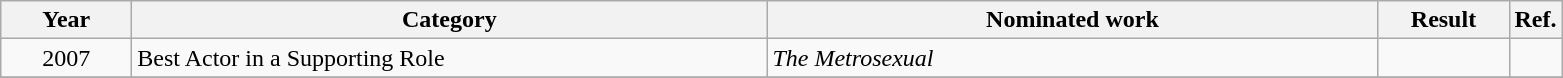<table class=wikitable>
<tr>
<th scope="col" style="width:5em;">Year</th>
<th scope="col" style="width:26em;">Category</th>
<th scope="col" style="width:25em;">Nominated work</th>
<th scope="col" style="width:5em;">Result</th>
<th>Ref.</th>
</tr>
<tr>
<td style="text-align:center;">2007</td>
<td>Best Actor in a Supporting Role</td>
<td><em>The Metrosexual</em></td>
<td></td>
<td></td>
</tr>
<tr>
</tr>
</table>
